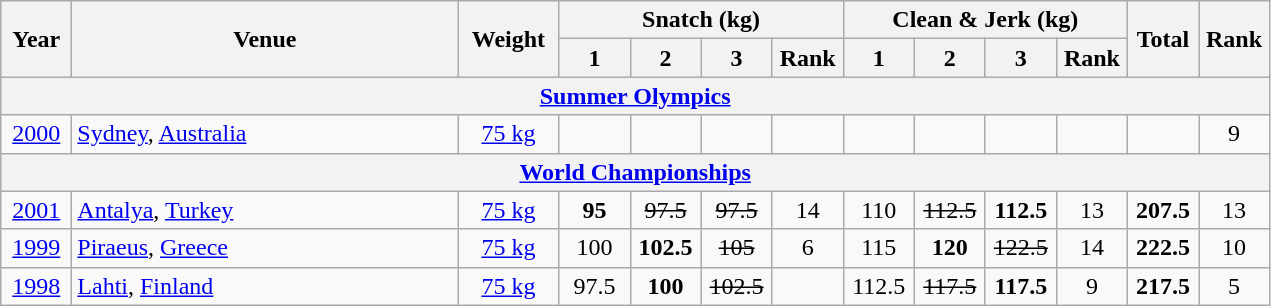<table class="wikitable" style="text-align:center;">
<tr>
<th rowspan="2" style="width:40px;">Year</th>
<th rowspan="2" style="width:250px;">Venue</th>
<th rowspan="2" style="width:60px;">Weight</th>
<th colspan=4>Snatch (kg)</th>
<th colspan=4>Clean & Jerk (kg)</th>
<th rowspan="2" style="width:40px;">Total</th>
<th rowspan="2" style="width:40px;">Rank</th>
</tr>
<tr>
<th width=40>1</th>
<th width=40>2</th>
<th width=40>3</th>
<th width=40>Rank</th>
<th width=40>1</th>
<th width=40>2</th>
<th width=40>3</th>
<th width=40>Rank</th>
</tr>
<tr>
<th colspan=13><a href='#'>Summer Olympics</a></th>
</tr>
<tr>
<td><a href='#'>2000</a></td>
<td align=left> <a href='#'>Sydney</a>, <a href='#'>Australia</a></td>
<td><a href='#'>75 kg</a></td>
<td></td>
<td></td>
<td></td>
<td></td>
<td></td>
<td></td>
<td></td>
<td></td>
<td></td>
<td>9</td>
</tr>
<tr>
<th colspan=13><a href='#'>World Championships</a></th>
</tr>
<tr>
<td><a href='#'>2001</a></td>
<td align=left> <a href='#'>Antalya</a>, <a href='#'>Turkey</a></td>
<td><a href='#'>75 kg</a></td>
<td><strong>95</strong></td>
<td><s>97.5 </s></td>
<td><s>97.5 </s></td>
<td>14</td>
<td>110</td>
<td><s>112.5 </s></td>
<td><strong>112.5</strong></td>
<td>13</td>
<td><strong>207.5</strong></td>
<td>13</td>
</tr>
<tr>
<td><a href='#'>1999</a></td>
<td align=left> <a href='#'>Piraeus</a>, <a href='#'>Greece</a></td>
<td><a href='#'>75 kg</a></td>
<td>100</td>
<td><strong>102.5</strong></td>
<td><s>105 </s></td>
<td>6</td>
<td>115</td>
<td><strong>120</strong></td>
<td><s>122.5 </s></td>
<td>14</td>
<td><strong>222.5</strong></td>
<td>10</td>
</tr>
<tr>
<td><a href='#'>1998</a></td>
<td align=left> <a href='#'>Lahti</a>, <a href='#'>Finland</a></td>
<td><a href='#'>75 kg</a></td>
<td>97.5</td>
<td><strong>100</strong></td>
<td><s>102.5 </s></td>
<td></td>
<td>112.5</td>
<td><s>117.5 </s></td>
<td><strong>117.5</strong></td>
<td>9</td>
<td><strong>217.5</strong></td>
<td>5</td>
</tr>
</table>
